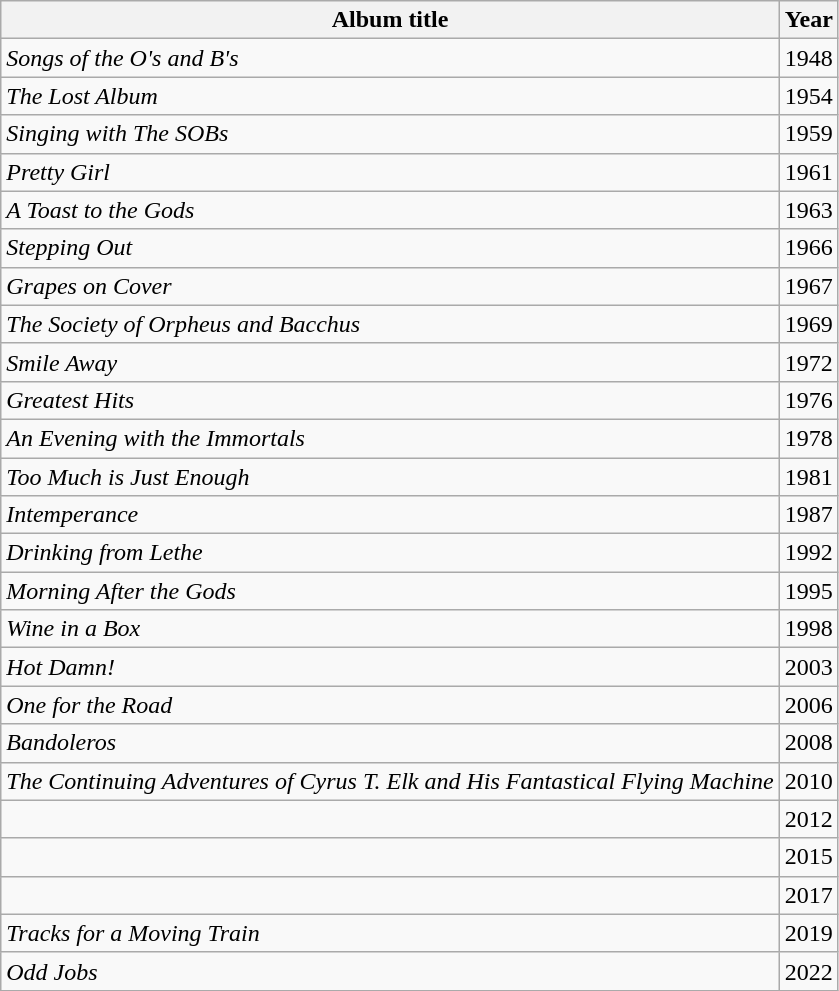<table class="wikitable">
<tr>
<th>Album title</th>
<th>Year</th>
</tr>
<tr>
<td><em>Songs of the O's and B's</em></td>
<td>1948</td>
</tr>
<tr>
<td><em>The Lost Album</em></td>
<td>1954</td>
</tr>
<tr>
<td><em>Singing with The SOBs</em></td>
<td>1959</td>
</tr>
<tr>
<td><em>Pretty Girl</em></td>
<td>1961</td>
</tr>
<tr>
<td><em>A Toast to the Gods</em></td>
<td>1963</td>
</tr>
<tr>
<td><em>Stepping Out</em></td>
<td>1966</td>
</tr>
<tr>
<td><em>Grapes on Cover</em></td>
<td>1967</td>
</tr>
<tr>
<td><em>The Society of Orpheus and Bacchus</em></td>
<td>1969</td>
</tr>
<tr>
<td><em>Smile Away</em></td>
<td>1972</td>
</tr>
<tr>
<td><em>Greatest Hits</em></td>
<td>1976</td>
</tr>
<tr>
<td><em>An Evening with the Immortals</em></td>
<td>1978</td>
</tr>
<tr>
<td><em>Too Much is Just Enough</em></td>
<td>1981</td>
</tr>
<tr>
<td><em>Intemperance</em></td>
<td>1987</td>
</tr>
<tr>
<td><em>Drinking from Lethe</em></td>
<td>1992</td>
</tr>
<tr>
<td><em>Morning After the Gods</em></td>
<td>1995</td>
</tr>
<tr>
<td><em>Wine in a Box</em></td>
<td>1998</td>
</tr>
<tr>
<td><em>Hot Damn!</em></td>
<td>2003</td>
</tr>
<tr>
<td><em>One for the Road</em></td>
<td>2006</td>
</tr>
<tr>
<td><em>Bandoleros</em></td>
<td>2008</td>
</tr>
<tr>
<td><em>The Continuing Adventures of Cyrus T. Elk and His Fantastical Flying Machine</em></td>
<td>2010</td>
</tr>
<tr>
<td><em></em></td>
<td>2012</td>
</tr>
<tr>
<td><em></em></td>
<td>2015</td>
</tr>
<tr>
<td><em></em></td>
<td>2017</td>
</tr>
<tr>
<td><em>Tracks for a Moving Train</em></td>
<td>2019</td>
</tr>
<tr>
<td><em>Odd Jobs</em></td>
<td>2022</td>
</tr>
</table>
